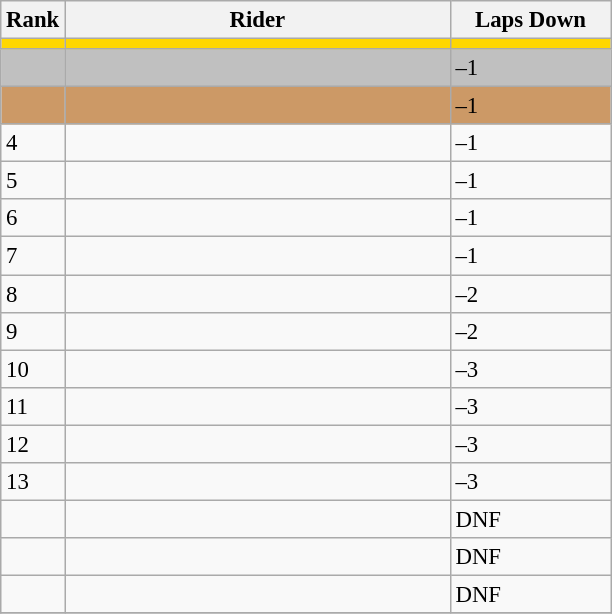<table class="wikitable" style="font-size:95%" style="width:35em;" style="text-align:center">
<tr>
<th>Rank</th>
<th width=250>Rider</th>
<th width=100>Laps Down</th>
</tr>
<tr bgcolor=gold>
<td></td>
<td align=left></td>
<td></td>
</tr>
<tr bgcolor=silver>
<td></td>
<td align=left></td>
<td>–1</td>
</tr>
<tr bgcolor=cc9966>
<td></td>
<td align=left></td>
<td>–1</td>
</tr>
<tr>
<td>4</td>
<td align=left></td>
<td>–1</td>
</tr>
<tr>
<td>5</td>
<td align=left></td>
<td>–1</td>
</tr>
<tr>
<td>6</td>
<td align=left></td>
<td>–1</td>
</tr>
<tr>
<td>7</td>
<td align=left></td>
<td>–1</td>
</tr>
<tr>
<td>8</td>
<td align=left></td>
<td>–2</td>
</tr>
<tr>
<td>9</td>
<td align=left></td>
<td>–2</td>
</tr>
<tr>
<td>10</td>
<td align=left></td>
<td>–3</td>
</tr>
<tr>
<td>11</td>
<td align=left></td>
<td>–3</td>
</tr>
<tr>
<td>12</td>
<td align=left></td>
<td>–3</td>
</tr>
<tr>
<td>13</td>
<td align=left></td>
<td>–3</td>
</tr>
<tr>
<td></td>
<td align=left></td>
<td>DNF</td>
</tr>
<tr>
<td></td>
<td align=left></td>
<td>DNF</td>
</tr>
<tr>
<td></td>
<td align=left></td>
<td>DNF</td>
</tr>
<tr>
</tr>
</table>
